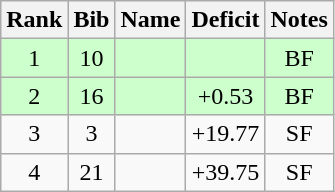<table class="wikitable" style="text-align:center;">
<tr>
<th>Rank</th>
<th>Bib</th>
<th>Name</th>
<th>Deficit</th>
<th>Notes</th>
</tr>
<tr bgcolor=ccffcc>
<td>1</td>
<td>10</td>
<td align=left></td>
<td></td>
<td>BF</td>
</tr>
<tr bgcolor=ccffcc>
<td>2</td>
<td>16</td>
<td align=left></td>
<td>+0.53</td>
<td>BF</td>
</tr>
<tr>
<td>3</td>
<td>3</td>
<td align=left></td>
<td>+19.77</td>
<td>SF</td>
</tr>
<tr>
<td>4</td>
<td>21</td>
<td align=left></td>
<td>+39.75</td>
<td>SF</td>
</tr>
</table>
